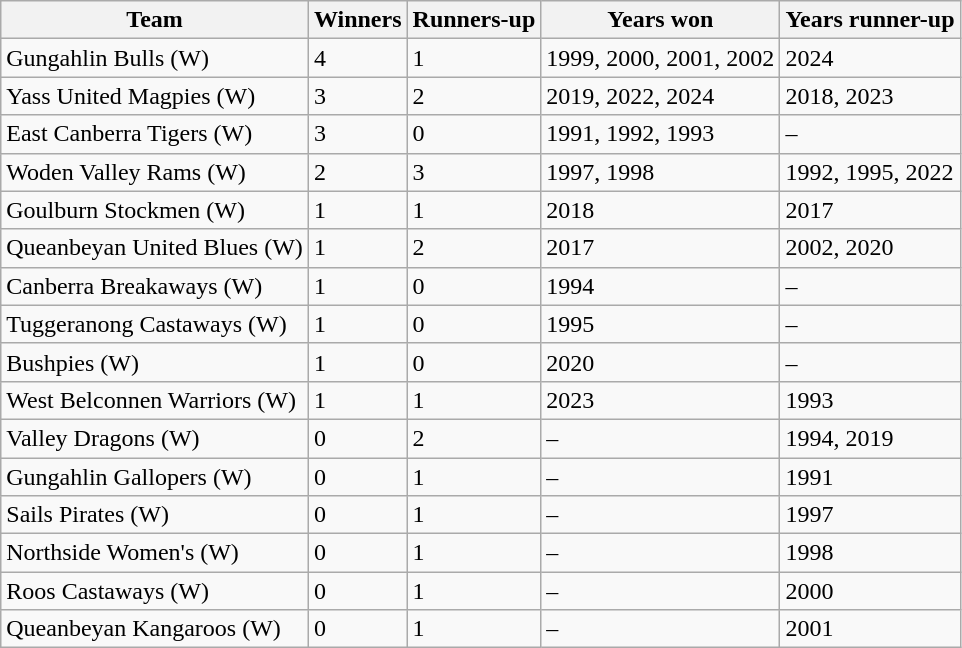<table class="wikitable sortable">
<tr>
<th>Team</th>
<th>Winners</th>
<th>Runners-up</th>
<th>Years won</th>
<th>Years runner-up</th>
</tr>
<tr>
<td> Gungahlin Bulls (W)</td>
<td>4</td>
<td>1</td>
<td>1999, 2000, 2001, 2002</td>
<td>2024</td>
</tr>
<tr>
<td> Yass United Magpies (W)</td>
<td>3</td>
<td>2</td>
<td>2019, 2022, 2024</td>
<td>2018, 2023</td>
</tr>
<tr>
<td>  East Canberra Tigers (W)</td>
<td>3</td>
<td>0</td>
<td>1991, 1992, 1993</td>
<td>–</td>
</tr>
<tr>
<td> Woden Valley Rams (W)</td>
<td>2</td>
<td>3</td>
<td>1997, 1998</td>
<td>1992, 1995, 2022</td>
</tr>
<tr>
<td> Goulburn Stockmen (W)</td>
<td>1</td>
<td>1</td>
<td>2018</td>
<td>2017</td>
</tr>
<tr>
<td> Queanbeyan United Blues (W)</td>
<td>1</td>
<td>2</td>
<td>2017</td>
<td>2002, 2020</td>
</tr>
<tr>
<td> Canberra Breakaways (W)</td>
<td>1</td>
<td>0</td>
<td>1994</td>
<td>–</td>
</tr>
<tr>
<td> Tuggeranong Castaways (W)</td>
<td>1</td>
<td>0</td>
<td>1995</td>
<td>–</td>
</tr>
<tr>
<td> Bushpies (W)</td>
<td>1</td>
<td>0</td>
<td>2020</td>
<td>–</td>
</tr>
<tr>
<td> West Belconnen Warriors (W)</td>
<td>1</td>
<td>1</td>
<td>2023</td>
<td>1993</td>
</tr>
<tr>
<td> Valley Dragons (W)</td>
<td>0</td>
<td>2</td>
<td>–</td>
<td>1994, 2019</td>
</tr>
<tr>
<td> Gungahlin Gallopers (W)</td>
<td>0</td>
<td>1</td>
<td>–</td>
<td>1991</td>
</tr>
<tr>
<td> Sails Pirates (W)</td>
<td>0</td>
<td>1</td>
<td>–</td>
<td>1997</td>
</tr>
<tr>
<td>Northside Women's (W)</td>
<td>0</td>
<td>1</td>
<td>–</td>
<td>1998</td>
</tr>
<tr>
<td> Roos Castaways (W)</td>
<td>0</td>
<td>1</td>
<td>–</td>
<td>2000</td>
</tr>
<tr>
<td> Queanbeyan Kangaroos (W)</td>
<td>0</td>
<td>1</td>
<td>–</td>
<td>2001</td>
</tr>
</table>
